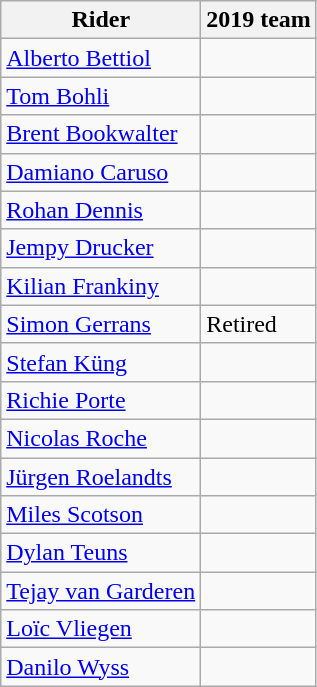<table class="wikitable">
<tr>
<th>Rider</th>
<th>2019 team</th>
</tr>
<tr>
<td><a href='#'>Alberto Bettiol</a></td>
<td></td>
</tr>
<tr>
<td><a href='#'>Tom Bohli</a></td>
<td></td>
</tr>
<tr>
<td><a href='#'>Brent Bookwalter</a></td>
<td></td>
</tr>
<tr>
<td><a href='#'>Damiano Caruso</a></td>
<td></td>
</tr>
<tr>
<td><a href='#'>Rohan Dennis</a></td>
<td></td>
</tr>
<tr>
<td><a href='#'>Jempy Drucker</a></td>
<td></td>
</tr>
<tr>
<td><a href='#'>Kilian Frankiny</a></td>
<td></td>
</tr>
<tr>
<td><a href='#'>Simon Gerrans</a></td>
<td>Retired</td>
</tr>
<tr>
<td><a href='#'>Stefan Küng</a></td>
<td></td>
</tr>
<tr>
<td><a href='#'>Richie Porte</a></td>
<td></td>
</tr>
<tr>
<td><a href='#'>Nicolas Roche</a></td>
<td></td>
</tr>
<tr>
<td><a href='#'>Jürgen Roelandts</a></td>
<td></td>
</tr>
<tr>
<td><a href='#'>Miles Scotson</a></td>
<td></td>
</tr>
<tr>
<td><a href='#'>Dylan Teuns</a></td>
<td></td>
</tr>
<tr>
<td><a href='#'>Tejay van Garderen</a></td>
<td></td>
</tr>
<tr>
<td><a href='#'>Loïc Vliegen</a></td>
<td></td>
</tr>
<tr>
<td><a href='#'>Danilo Wyss</a></td>
<td></td>
</tr>
</table>
